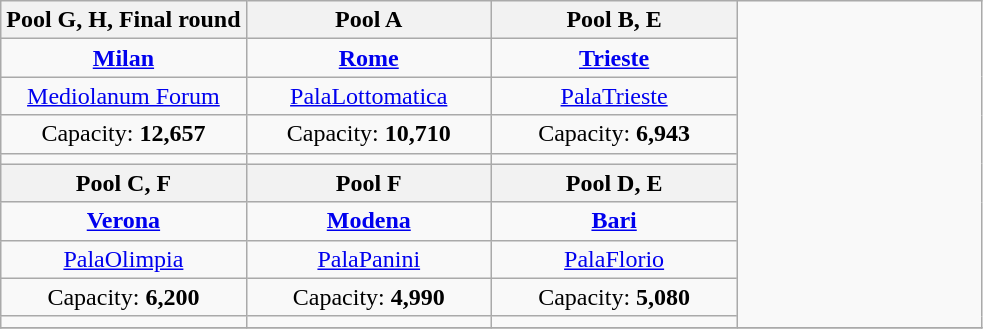<table class=wikitable style=text-align:center>
<tr>
<th width=25%>Pool G, H, Final round</th>
<th width=25%>Pool A</th>
<th width=25%>Pool B, E</th>
<td width=25% rowspan=10></td>
</tr>
<tr>
<td><strong><a href='#'>Milan</a></strong></td>
<td><strong><a href='#'>Rome</a></strong></td>
<td><strong><a href='#'>Trieste</a></strong></td>
</tr>
<tr>
<td><a href='#'>Mediolanum Forum</a></td>
<td><a href='#'>PalaLottomatica</a></td>
<td><a href='#'>PalaTrieste</a></td>
</tr>
<tr>
<td>Capacity: <strong>12,657</strong></td>
<td>Capacity: <strong>10,710</strong></td>
<td>Capacity: <strong>6,943</strong></td>
</tr>
<tr>
<td></td>
<td></td>
<td></td>
</tr>
<tr>
<th width=25%>Pool C, F</th>
<th width=25%>Pool F</th>
<th width=25%>Pool D, E</th>
</tr>
<tr>
<td><strong><a href='#'>Verona</a></strong></td>
<td><strong><a href='#'>Modena</a></strong></td>
<td><strong><a href='#'>Bari</a></strong></td>
</tr>
<tr>
<td><a href='#'>PalaOlimpia</a></td>
<td><a href='#'>PalaPanini</a></td>
<td><a href='#'>PalaFlorio</a></td>
</tr>
<tr>
<td>Capacity: <strong>6,200</strong></td>
<td>Capacity: <strong>4,990</strong></td>
<td>Capacity: <strong>5,080</strong></td>
</tr>
<tr>
<td></td>
<td></td>
<td></td>
</tr>
<tr>
</tr>
</table>
